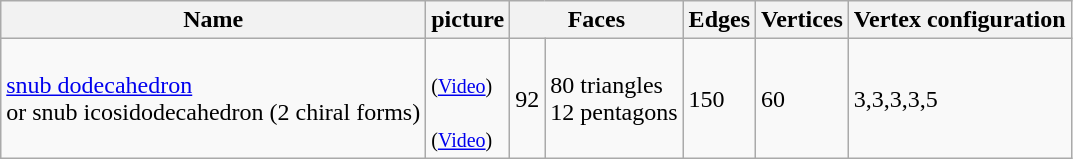<table class=wikitable>
<tr>
<th>Name</th>
<th>picture</th>
<th colspan=2>Faces</th>
<th>Edges</th>
<th>Vertices</th>
<th>Vertex configuration</th>
</tr>
<tr>
<td><a href='#'>snub dodecahedron</a><br>or snub icosidodecahedron (2 chiral forms)</td>
<td><br><small>(<a href='#'>Video</a>)</small><br><br><small>(<a href='#'>Video</a>)</small></td>
<td>92</td>
<td>80 triangles<br>12 pentagons</td>
<td>150</td>
<td>60</td>
<td>3,3,3,3,5</td>
</tr>
</table>
